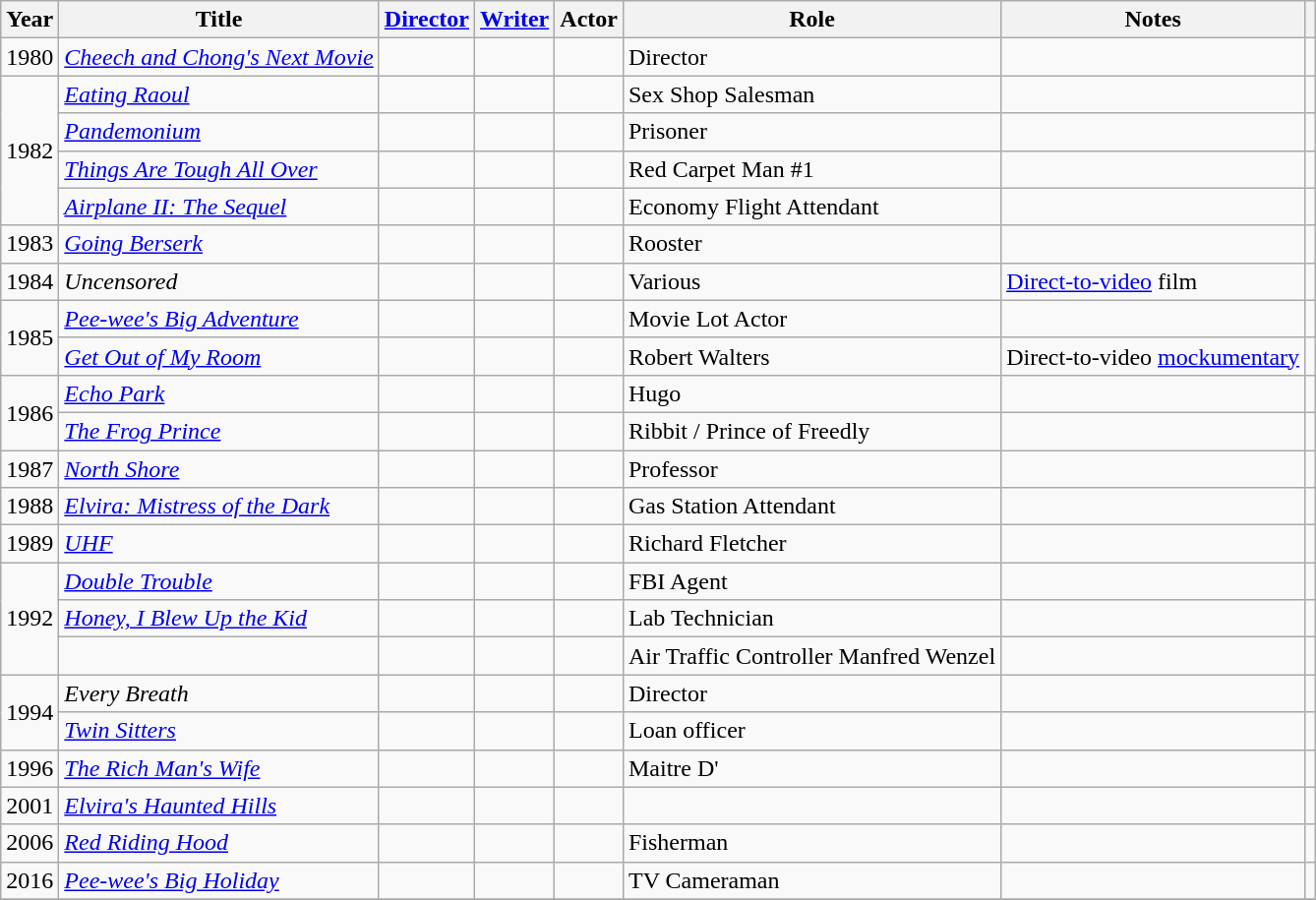<table class="wikitable sortable">
<tr>
<th>Year</th>
<th>Title</th>
<th><a href='#'>Director</a></th>
<th><a href='#'>Writer</a></th>
<th>Actor</th>
<th>Role</th>
<th class=unsortable>Notes</th>
<th class=unsortable></th>
</tr>
<tr>
<td>1980</td>
<td><em><a href='#'>Cheech and Chong's Next Movie</a></em></td>
<td></td>
<td></td>
<td></td>
<td>Director</td>
<td></td>
<td></td>
</tr>
<tr>
<td rowspan="4">1982</td>
<td><em><a href='#'>Eating Raoul</a></em></td>
<td></td>
<td></td>
<td></td>
<td>Sex Shop Salesman</td>
<td></td>
<td></td>
</tr>
<tr>
<td><em><a href='#'>Pandemonium</a></em></td>
<td></td>
<td></td>
<td></td>
<td>Prisoner</td>
<td></td>
<td></td>
</tr>
<tr>
<td><em><a href='#'>Things Are Tough All Over</a></em></td>
<td></td>
<td></td>
<td></td>
<td>Red Carpet Man #1</td>
<td></td>
<td></td>
</tr>
<tr>
<td><em><a href='#'>Airplane II: The Sequel</a></em></td>
<td></td>
<td></td>
<td></td>
<td>Economy Flight Attendant</td>
<td></td>
<td></td>
</tr>
<tr>
<td>1983</td>
<td><em><a href='#'>Going Berserk</a></em></td>
<td></td>
<td></td>
<td></td>
<td>Rooster</td>
<td></td>
<td></td>
</tr>
<tr>
<td>1984</td>
<td><em>Uncensored</em></td>
<td></td>
<td></td>
<td></td>
<td>Various</td>
<td><a href='#'>Direct-to-video</a> film</td>
<td></td>
</tr>
<tr>
<td rowspan="2">1985</td>
<td><em><a href='#'>Pee-wee's Big Adventure</a></em></td>
<td></td>
<td></td>
<td></td>
<td>Movie Lot Actor</td>
<td></td>
<td></td>
</tr>
<tr>
<td><em><a href='#'>Get Out of My Room</a></em></td>
<td></td>
<td></td>
<td></td>
<td>Robert Walters</td>
<td>Direct-to-video <a href='#'>mockumentary</a></td>
<td></td>
</tr>
<tr>
<td rowspan="2">1986</td>
<td><em><a href='#'>Echo Park</a></em></td>
<td></td>
<td></td>
<td></td>
<td>Hugo</td>
<td></td>
<td></td>
</tr>
<tr>
<td><em><a href='#'>The Frog Prince</a></em></td>
<td></td>
<td></td>
<td></td>
<td>Ribbit / Prince of Freedly</td>
<td></td>
<td></td>
</tr>
<tr>
<td>1987</td>
<td><em><a href='#'>North Shore</a></em></td>
<td></td>
<td></td>
<td></td>
<td>Professor</td>
<td></td>
<td></td>
</tr>
<tr>
<td>1988</td>
<td><em><a href='#'>Elvira: Mistress of the Dark</a></em></td>
<td></td>
<td></td>
<td></td>
<td>Gas Station Attendant</td>
<td></td>
<td></td>
</tr>
<tr>
<td>1989</td>
<td><em><a href='#'>UHF</a></em></td>
<td></td>
<td></td>
<td></td>
<td>Richard Fletcher</td>
<td></td>
<td></td>
</tr>
<tr>
<td rowspan="3">1992</td>
<td><em><a href='#'>Double Trouble</a></em></td>
<td></td>
<td></td>
<td></td>
<td>FBI Agent</td>
<td></td>
<td></td>
</tr>
<tr>
<td><em><a href='#'>Honey, I Blew Up the Kid</a></em></td>
<td></td>
<td></td>
<td></td>
<td>Lab Technician</td>
<td></td>
<td></td>
</tr>
<tr>
<td><em></em></td>
<td></td>
<td></td>
<td></td>
<td>Air Traffic Controller Manfred Wenzel</td>
<td></td>
<td></td>
</tr>
<tr>
<td rowspan="2">1994</td>
<td><em>Every Breath</em></td>
<td></td>
<td></td>
<td></td>
<td>Director</td>
<td></td>
<td></td>
</tr>
<tr>
<td><em><a href='#'>Twin Sitters</a></em></td>
<td></td>
<td></td>
<td></td>
<td>Loan officer</td>
<td></td>
<td></td>
</tr>
<tr>
<td>1996</td>
<td><em><a href='#'>The Rich Man's Wife</a></em></td>
<td></td>
<td></td>
<td></td>
<td>Maitre D'</td>
<td></td>
<td></td>
</tr>
<tr>
<td>2001</td>
<td><em><a href='#'>Elvira's Haunted Hills</a></em></td>
<td></td>
<td></td>
<td></td>
<td></td>
<td></td>
<td></td>
</tr>
<tr>
<td>2006</td>
<td><em><a href='#'>Red Riding Hood</a></em></td>
<td></td>
<td></td>
<td></td>
<td>Fisherman</td>
<td></td>
<td></td>
</tr>
<tr>
<td>2016</td>
<td><em><a href='#'>Pee-wee's Big Holiday</a></em></td>
<td></td>
<td></td>
<td></td>
<td>TV Cameraman</td>
<td></td>
<td></td>
</tr>
<tr>
</tr>
</table>
